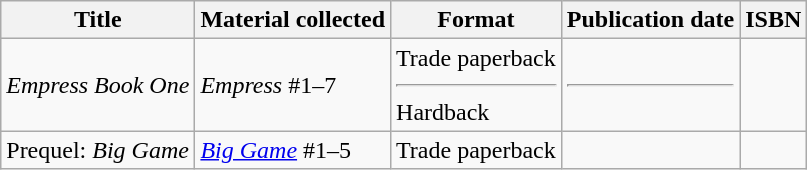<table class="wikitable">
<tr>
<th>Title</th>
<th>Material collected</th>
<th>Format</th>
<th>Publication date</th>
<th>ISBN</th>
</tr>
<tr>
<td><em>Empress Book One</em></td>
<td><em>Empress</em> #1–7</td>
<td>Trade paperback<hr>Hardback</td>
<td><hr></td>
<td></td>
</tr>
<tr>
<td>Prequel: <em>Big Game</em></td>
<td><em><a href='#'>Big Game</a></em> #1–5</td>
<td>Trade paperback</td>
<td></td>
<td></td>
</tr>
</table>
